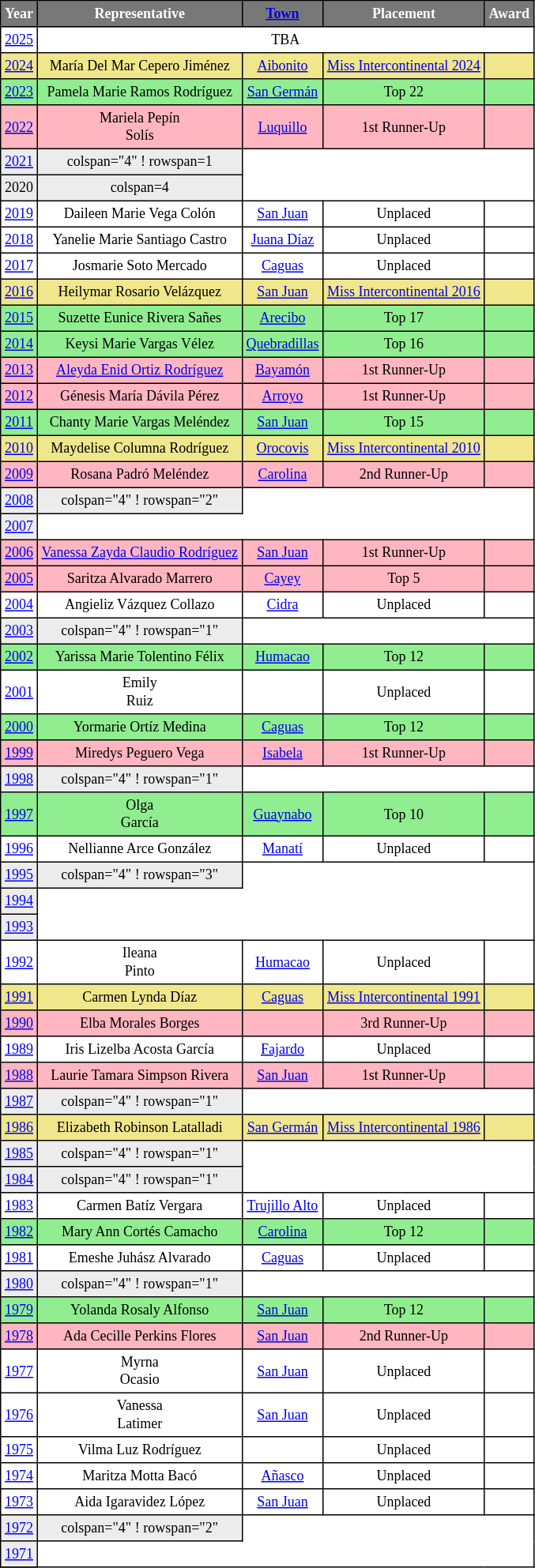<table class="sortable wiki table" border="3" cellpadding="3" cellspacing="0" style="margin: 0 1em 0 0; background: white; border: 1px #000000 solid; border-collapse: collapse; font-size: 75%; text-align:center">
<tr>
<th style="background-color:#787878;color:#FFFFFF;">Year</th>
<th style="background-color:#787878;color:#FFFFFF;">Representative</th>
<th style="background-color:#787878;color:#FFFFFF;"><a href='#'>Town</a></th>
<th style="background-color:#787878;color:#FFFFFF;">Placement</th>
<th style="background-color:#787878;color:#FFFFFF;">Award</th>
</tr>
<tr>
<td><a href='#'>2025</a></td>
<td colspan=4>TBA</td>
</tr>
<tr>
<td style="background-color:#F0E68C;"><a href='#'>2024</a></td>
<td style="background-color:#F0E68C;">María Del Mar Cepero Jiménez</td>
<td style="background-color:#F0E68C;"><a href='#'>Aibonito</a></td>
<td style="background-color:#F0E68C;"><a href='#'>Miss Intercontinental 2024</a></td>
<td style="background-color:#F0E68C;"></td>
</tr>
<tr>
<td style="background-color:#90EE90;"><a href='#'>2023</a></td>
<td style="background-color:#90EE90;">Pamela Marie Ramos Rodríguez</td>
<td style="background-color:#90EE90;"><a href='#'>San Germán</a></td>
<td style="background-color:#90EE90;">Top 22</td>
<td style="background-color:#90EE90;"></td>
</tr>
<tr>
<td style="background-color:#FFB6C1;"><a href='#'>2022</a></td>
<td style="background-color:#FFB6C1;">Mariela Pepín <br>Solís</td>
<td style="background-color:#FFB6C1;"><a href='#'>Luquillo</a></td>
<td style="background-color:#FFB6C1;">1st Runner-Up</td>
<td style="background-color:#FFB6C1;"></td>
</tr>
<tr style="background-color:#ececec;">
<td><a href='#'> 2021</a></td>
<td>colspan="4" ! rowspan=1 </td>
</tr>
<tr style="background-color:#ececec;">
<td>2020</td>
<td>colspan=4 </td>
</tr>
<tr>
<td><a href='#'>2019</a></td>
<td>Daileen Marie Vega Colón</td>
<td><a href='#'>San Juan</a></td>
<td>Unplaced</td>
<td></td>
</tr>
<tr>
<td><a href='#'>2018</a></td>
<td>Yanelie Marie Santiago Castro</td>
<td><a href='#'>Juana Díaz</a></td>
<td>Unplaced</td>
<td></td>
</tr>
<tr>
<td><a href='#'>2017</a></td>
<td>Josmarie Soto Mercado</td>
<td><a href='#'>Caguas</a></td>
<td>Unplaced</td>
<td></td>
</tr>
<tr>
<td style="background-color:#F0E68C;"><a href='#'>2016</a></td>
<td style="background-color:#F0E68C;">Heilymar Rosario Velázquez</td>
<td style="background-color:#F0E68C;"><a href='#'>San Juan</a></td>
<td style="background-color:#F0E68C;"><a href='#'>Miss Intercontinental 2016</a></td>
<td style="background-color:#F0E68C;"></td>
</tr>
<tr>
<td style="background-color:#90EE90;"><a href='#'>2015</a></td>
<td style="background-color:#90EE90;">Suzette Eunice Rivera Sañes</td>
<td style="background-color:#90EE90;"><a href='#'>Arecibo</a></td>
<td style="background-color:#90EE90;">Top 17</td>
<td style="background-color:#90EE90;"></td>
</tr>
<tr>
<td style="background-color:#90EE90;"><a href='#'>2014</a></td>
<td style="background-color:#90EE90;">Keysi Marie Vargas Vélez</td>
<td style="background-color:#90EE90;"><a href='#'>Quebradillas</a></td>
<td style="background-color:#90EE90;">Top 16</td>
<td style="background-color:#90EE90;"></td>
</tr>
<tr>
<td style="background-color:#FFB6C1;"><a href='#'>2013</a></td>
<td style="background-color:#FFB6C1;"><a href='#'>Aleyda Enid Ortiz Rodríguez</a></td>
<td style="background-color:#FFB6C1;"><a href='#'>Bayamón</a></td>
<td style="background-color:#FFB6C1;">1st Runner-Up</td>
<td style="background-color:#FFB6C1;"></td>
</tr>
<tr>
<td style="background-color:#FFB6C1;"><a href='#'>2012</a></td>
<td style="background-color:#FFB6C1;">Génesis María Dávila Pérez</td>
<td style="background-color:#FFB6C1;"><a href='#'>Arroyo</a></td>
<td style="background-color:#FFB6C1;">1st Runner-Up</td>
<td style="background-color:#FFB6C1;"></td>
</tr>
<tr>
<td style="background-color:#90EE90;"><a href='#'>2011</a></td>
<td style="background-color:#90EE90;">Chanty Marie Vargas Meléndez</td>
<td style="background-color:#90EE90;"><a href='#'>San Juan</a></td>
<td style="background-color:#90EE90;">Top 15</td>
<td style="background-color:#90EE90;"></td>
</tr>
<tr>
<td style="background-color:#F0E68C;"><a href='#'>2010</a></td>
<td style="background-color:#F0E68C;">Maydelise Columna Rodríguez</td>
<td style="background-color:#F0E68C;"><a href='#'>Orocovis</a></td>
<td style="background-color:#F0E68C;"><a href='#'>Miss Intercontinental 2010</a></td>
<td style="background-color:#F0E68C;"></td>
</tr>
<tr>
<td style="background-color:#FFB6C1;"><a href='#'>2009</a></td>
<td style="background-color:#FFB6C1;">Rosana Padró Meléndez</td>
<td style="background-color:#FFB6C1;"><a href='#'>Carolina</a></td>
<td style="background-color:#FFB6C1;">2nd Runner-Up</td>
<td style="background-color:#FFB6C1;"></td>
</tr>
<tr style="background-color:#ececec;">
<td><a href='#'>2008</a></td>
<td>colspan="4" ! rowspan="2"  </td>
</tr>
<tr style="background-color:#ececec;">
<td><a href='#'>2007</a></td>
</tr>
<tr>
<td style="background-color:#FFB6C1;"><a href='#'>2006</a></td>
<td style="background-color:#FFB6C1;"><a href='#'>Vanessa Zayda Claudio Rodríguez</a></td>
<td style="background-color:#FFB6C1;"><a href='#'>San Juan</a></td>
<td style="background-color:#FFB6C1;">1st Runner-Up</td>
<td style="background-color:#FFB6C1;"></td>
</tr>
<tr>
<td style="background-color:#FFB6C1;"><a href='#'>2005</a></td>
<td style="background-color:#FFB6C1;">Saritza Alvarado Marrero</td>
<td style="background-color:#FFB6C1;"><a href='#'>Cayey</a></td>
<td style="background-color:#FFB6C1;">Top 5</td>
<td style="background-color:#FFB6C1;"></td>
</tr>
<tr>
<td><a href='#'>2004</a></td>
<td>Angieliz Vázquez Collazo</td>
<td><a href='#'>Cidra</a></td>
<td>Unplaced</td>
<td></td>
</tr>
<tr style="background-color:#ececec;">
<td><a href='#'>2003</a></td>
<td>colspan="4" ! rowspan="1" </td>
</tr>
<tr>
<td style="background-color:#90EE90;"><a href='#'>2002</a></td>
<td style="background-color:#90EE90;">Yarissa Marie Tolentino Félix</td>
<td style="background-color:#90EE90;"><a href='#'>Humacao</a></td>
<td style="background-color:#90EE90;">Top 12</td>
<td style="background-color:#90EE90;"></td>
</tr>
<tr>
<td><a href='#'>2001</a></td>
<td>Emily <br>Ruiz</td>
<td></td>
<td>Unplaced</td>
<td></td>
</tr>
<tr>
<td style="background-color:#90EE90;"><a href='#'>2000</a></td>
<td style="background-color:#90EE90;">Yormarie Ortíz Medina</td>
<td style="background-color:#90EE90;"><a href='#'>Caguas</a></td>
<td style="background-color:#90EE90;">Top 12</td>
<td style="background-color:#90EE90;"></td>
</tr>
<tr>
<td style="background-color:#FFB6C1;"><a href='#'>1999</a></td>
<td style="background-color:#FFB6C1;">Miredys Peguero Vega</td>
<td style="background-color:#FFB6C1;"><a href='#'>Isabela</a></td>
<td style="background-color:#FFB6C1;">1st Runner-Up</td>
<td style="background-color:#FFB6C1;"></td>
</tr>
<tr style="background-color:#ececec;">
<td><a href='#'>1998</a></td>
<td>colspan="4" ! rowspan="1" </td>
</tr>
<tr>
<td style="background-color:#90EE90;"><a href='#'>1997</a></td>
<td style="background-color:#90EE90;">Olga <br>García</td>
<td style="background-color:#90EE90;"><a href='#'>Guaynabo</a></td>
<td style="background-color:#90EE90;">Top 10</td>
<td style="background-color:#90EE90;"></td>
</tr>
<tr>
<td><a href='#'>1996</a></td>
<td>Nellianne Arce González</td>
<td><a href='#'>Manatí</a></td>
<td>Unplaced</td>
<td></td>
</tr>
<tr style="background-color:#ececec;">
<td><a href='#'>1995</a></td>
<td>colspan="4" ! rowspan="3" </td>
</tr>
<tr style="background-color:#ececec;">
<td><a href='#'>1994</a></td>
</tr>
<tr style="background-color:#ececec;">
<td><a href='#'>1993</a></td>
</tr>
<tr>
<td><a href='#'>1992</a></td>
<td>Ileana <br>Pinto</td>
<td><a href='#'>Humacao</a></td>
<td>Unplaced</td>
<td></td>
</tr>
<tr>
<td style="background-color:#F0E68C;"><a href='#'>1991</a></td>
<td style="background-color:#F0E68C;">Carmen Lynda Díaz</td>
<td style="background-color:#F0E68C;"><a href='#'>Caguas</a></td>
<td style="background-color:#F0E68C;"><a href='#'>Miss Intercontinental 1991</a><br></td>
<td style="background-color:#F0E68C;"></td>
</tr>
<tr>
<td style="background-color:#FFB6C1;"><a href='#'>1990</a></td>
<td style="background-color:#FFB6C1;">Elba Morales Borges</td>
<td style="background-color:#FFB6C1;"></td>
<td style="background-color:#FFB6C1;">3rd Runner-Up</td>
<td style="background-color:#FFB6C1;"></td>
</tr>
<tr>
<td><a href='#'>1989</a></td>
<td>Iris Lizelba Acosta García</td>
<td><a href='#'>Fajardo</a></td>
<td>Unplaced</td>
<td></td>
</tr>
<tr>
<td style="background-color:#FFB6C1;"><a href='#'>1988</a></td>
<td style="background-color:#FFB6C1;">Laurie Tamara Simpson Rivera</td>
<td style="background-color:#FFB6C1;"><a href='#'>San Juan</a></td>
<td style="background-color:#FFB6C1;">1st Runner-Up</td>
<td style="background-color:#FFB6C1;"></td>
</tr>
<tr style="background-color:#ececec;">
<td><a href='#'>1987</a></td>
<td>colspan="4" ! rowspan="1" </td>
</tr>
<tr>
<td style="background-color:#F0E68C;"><a href='#'>1986</a></td>
<td style="background-color:#F0E68C;">Elizabeth Robinson Latalladi</td>
<td style="background-color:#F0E68C;"><a href='#'>San Germán</a></td>
<td style="background-color:#F0E68C;"><a href='#'>Miss Intercontinental 1986</a></td>
<td style="background-color:#F0E68C;"></td>
</tr>
<tr style="background-color:#ececec;"|l>
<td><a href='#'>1985</a></td>
<td>colspan="4" ! rowspan="1" </td>
</tr>
<tr style="background-color:#ececec;">
<td><a href='#'>1984</a></td>
<td>colspan="4" ! rowspan="1" </td>
</tr>
<tr>
<td><a href='#'>1983</a></td>
<td>Carmen Batíz Vergara</td>
<td><a href='#'>Trujillo Alto</a></td>
<td>Unplaced</td>
<td></td>
</tr>
<tr>
<td style="background-color:#90EE90;"><a href='#'>1982</a></td>
<td style="background-color:#90EE90;">Mary Ann Cortés Camacho</td>
<td style="background-color:#90EE90;"><a href='#'>Carolina</a></td>
<td style="background-color:#90EE90;">Top 12</td>
<td style="background-color:#90EE90;"></td>
</tr>
<tr>
<td><a href='#'>1981</a></td>
<td>Emeshe Juhász Alvarado</td>
<td><a href='#'>Caguas</a></td>
<td>Unplaced</td>
<td></td>
</tr>
<tr style="background-color:#ececec;">
<td><a href='#'>1980</a></td>
<td>colspan="4" ! rowspan="1" </td>
</tr>
<tr>
<td style="background-color:#90EE90;"><a href='#'>1979</a></td>
<td style="background-color:#90EE90;">Yolanda Rosaly Alfonso</td>
<td style="background-color:#90EE90;"><a href='#'>San Juan</a></td>
<td style="background-color:#90EE90;">Top 12</td>
<td style="background-color:#90EE90;"></td>
</tr>
<tr>
<td style="background-color:#FFB6C1;"><a href='#'>1978</a></td>
<td style="background-color:#FFB6C1;">Ada Cecille Perkins Flores</td>
<td style="background-color:#FFB6C1;"><a href='#'>San Juan</a></td>
<td style="background-color:#FFB6C1;">2nd Runner-Up</td>
<td style="background-color:#FFB6C1;"></td>
</tr>
<tr>
<td><a href='#'>1977</a></td>
<td>Myrna <br>Ocasio</td>
<td><a href='#'>San Juan</a></td>
<td>Unplaced</td>
<td></td>
</tr>
<tr>
<td><a href='#'>1976</a></td>
<td>Vanessa <br>Latimer</td>
<td><a href='#'>San Juan</a></td>
<td>Unplaced</td>
<td></td>
</tr>
<tr>
<td><a href='#'>1975</a></td>
<td>Vilma Luz Rodríguez</td>
<td></td>
<td>Unplaced</td>
<td></td>
</tr>
<tr>
<td><a href='#'>1974</a></td>
<td>Maritza Motta Bacó</td>
<td><a href='#'>Añasco</a></td>
<td>Unplaced</td>
<td></td>
</tr>
<tr>
<td><a href='#'>1973</a></td>
<td>Aida Igaravidez López</td>
<td><a href='#'>San Juan</a></td>
<td>Unplaced</td>
<td></td>
</tr>
<tr style="background-color:#ececec;">
<td><a href='#'>1972</a></td>
<td>colspan="4" ! rowspan="2" </td>
</tr>
<tr style="background-color:#ececec;">
<td><a href='#'>1971</a></td>
</tr>
<tr>
</tr>
</table>
